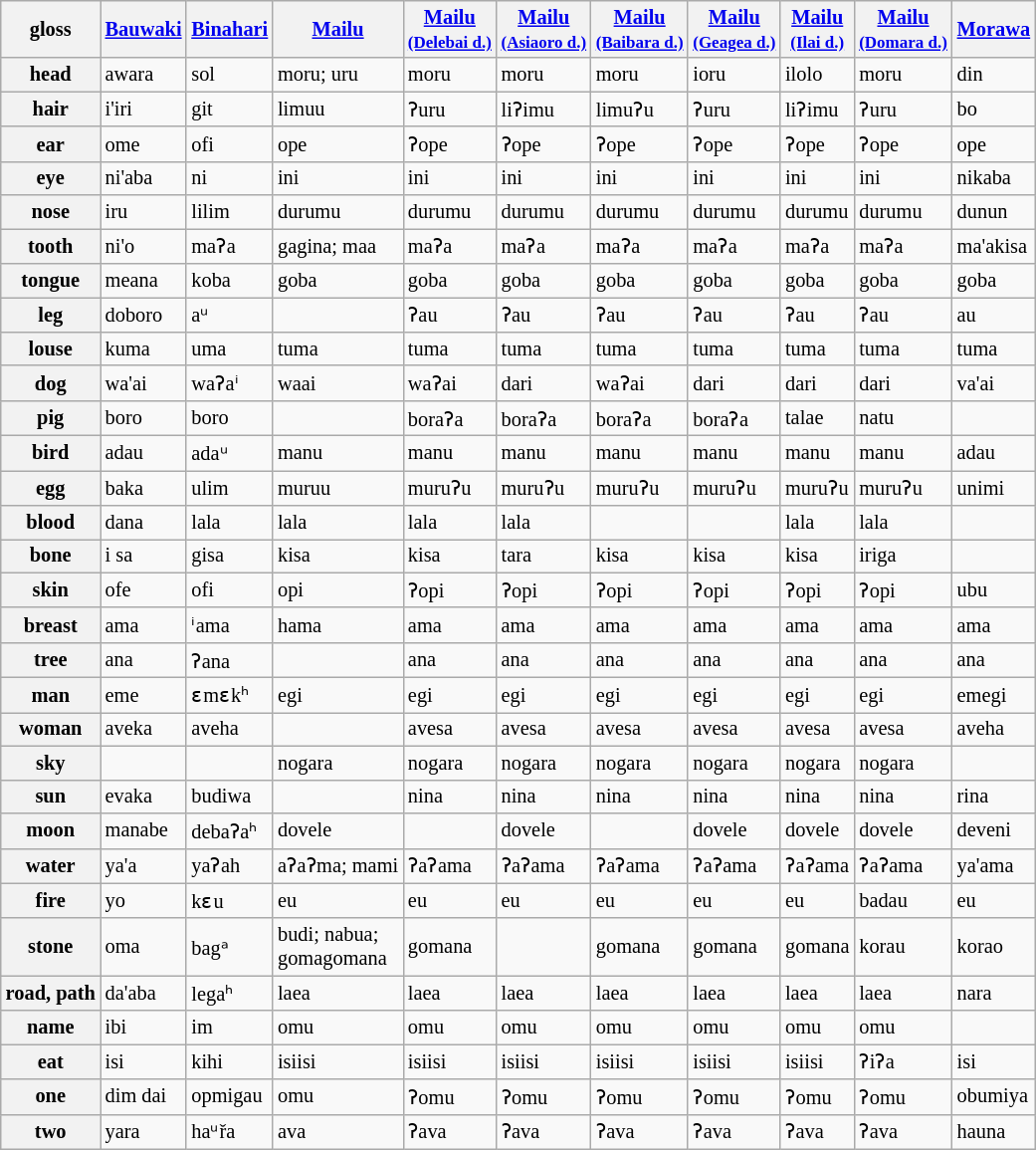<table class="wikitable sortable" style="font-size: 85%">
<tr>
<th>gloss</th>
<th><a href='#'>Bauwaki</a></th>
<th><a href='#'>Binahari</a></th>
<th><a href='#'>Mailu</a></th>
<th><a href='#'>Mailu<br><small>(Delebai d.)</small></a></th>
<th><a href='#'>Mailu<br><small>(Asiaoro d.)</small></a></th>
<th><a href='#'>Mailu<br><small>(Baibara d.)</small></a></th>
<th><a href='#'>Mailu<br><small>(Geagea d.)</small></a></th>
<th><a href='#'>Mailu<br><small>(Ilai d.)</small></a></th>
<th><a href='#'>Mailu<br><small>(Domara d.)</small></a></th>
<th><a href='#'>Morawa</a></th>
</tr>
<tr>
<th>head</th>
<td>awara</td>
<td>sol</td>
<td>moru; uru</td>
<td>moru</td>
<td>moru</td>
<td>moru</td>
<td>ioru</td>
<td>ilolo</td>
<td>moru</td>
<td>din</td>
</tr>
<tr>
<th>hair</th>
<td>i'iri</td>
<td>git</td>
<td>limuu</td>
<td>ʔuru</td>
<td>liʔimu</td>
<td>limuʔu</td>
<td>ʔuru</td>
<td>liʔimu</td>
<td>ʔuru</td>
<td>bo</td>
</tr>
<tr>
<th>ear</th>
<td>ome</td>
<td>ofi</td>
<td>ope</td>
<td>ʔope</td>
<td>ʔope</td>
<td>ʔope</td>
<td>ʔope</td>
<td>ʔope</td>
<td>ʔope</td>
<td>ope</td>
</tr>
<tr>
<th>eye</th>
<td>ni'aba</td>
<td>ni</td>
<td>ini</td>
<td>ini</td>
<td>ini</td>
<td>ini</td>
<td>ini</td>
<td>ini</td>
<td>ini</td>
<td>nikaba</td>
</tr>
<tr>
<th>nose</th>
<td>iru</td>
<td>lilim</td>
<td>durumu</td>
<td>durumu</td>
<td>durumu</td>
<td>durumu</td>
<td>durumu</td>
<td>durumu</td>
<td>durumu</td>
<td>dunun</td>
</tr>
<tr>
<th>tooth</th>
<td>ni'o</td>
<td>maʔa</td>
<td>gagina; maa</td>
<td>maʔa</td>
<td>maʔa</td>
<td>maʔa</td>
<td>maʔa</td>
<td>maʔa</td>
<td>maʔa</td>
<td>ma'akisa</td>
</tr>
<tr>
<th>tongue</th>
<td>meana</td>
<td>koba</td>
<td>goba</td>
<td>goba</td>
<td>goba</td>
<td>goba</td>
<td>goba</td>
<td>goba</td>
<td>goba</td>
<td>goba</td>
</tr>
<tr>
<th>leg</th>
<td>doboro</td>
<td>aᵘ</td>
<td></td>
<td>ʔau</td>
<td>ʔau</td>
<td>ʔau</td>
<td>ʔau</td>
<td>ʔau</td>
<td>ʔau</td>
<td>au</td>
</tr>
<tr>
<th>louse</th>
<td>kuma</td>
<td>uma</td>
<td>tuma</td>
<td>tuma</td>
<td>tuma</td>
<td>tuma</td>
<td>tuma</td>
<td>tuma</td>
<td>tuma</td>
<td>tuma</td>
</tr>
<tr>
<th>dog</th>
<td>wa'ai</td>
<td>waʔaⁱ</td>
<td>waai</td>
<td>waʔai</td>
<td>dari</td>
<td>waʔai</td>
<td>dari</td>
<td>dari</td>
<td>dari</td>
<td>va'ai</td>
</tr>
<tr>
<th>pig</th>
<td>boro</td>
<td>boro</td>
<td></td>
<td>boraʔa</td>
<td>boraʔa</td>
<td>boraʔa</td>
<td>boraʔa</td>
<td>talae</td>
<td>natu</td>
<td></td>
</tr>
<tr>
<th>bird</th>
<td>adau</td>
<td>adaᵘ</td>
<td>manu</td>
<td>manu</td>
<td>manu</td>
<td>manu</td>
<td>manu</td>
<td>manu</td>
<td>manu</td>
<td>adau</td>
</tr>
<tr>
<th>egg</th>
<td>baka</td>
<td>ulim</td>
<td>muruu</td>
<td>muruʔu</td>
<td>muruʔu</td>
<td>muruʔu</td>
<td>muruʔu</td>
<td>muruʔu</td>
<td>muruʔu</td>
<td>unimi</td>
</tr>
<tr>
<th>blood</th>
<td>dana</td>
<td>lala</td>
<td>lala</td>
<td>lala</td>
<td>lala</td>
<td></td>
<td></td>
<td>lala</td>
<td>lala</td>
<td></td>
</tr>
<tr>
<th>bone</th>
<td>i sa</td>
<td>gisa</td>
<td>kisa</td>
<td>kisa</td>
<td>tara</td>
<td>kisa</td>
<td>kisa</td>
<td>kisa</td>
<td>iriga</td>
<td></td>
</tr>
<tr>
<th>skin</th>
<td>ofe</td>
<td>ofi</td>
<td>opi</td>
<td>ʔopi</td>
<td>ʔopi</td>
<td>ʔopi</td>
<td>ʔopi</td>
<td>ʔopi</td>
<td>ʔopi</td>
<td>ubu</td>
</tr>
<tr>
<th>breast</th>
<td>ama</td>
<td>ⁱama</td>
<td>hama</td>
<td>ama</td>
<td>ama</td>
<td>ama</td>
<td>ama</td>
<td>ama</td>
<td>ama</td>
<td>ama</td>
</tr>
<tr>
<th>tree</th>
<td>ana</td>
<td>ʔana</td>
<td></td>
<td>ana</td>
<td>ana</td>
<td>ana</td>
<td>ana</td>
<td>ana</td>
<td>ana</td>
<td>ana</td>
</tr>
<tr>
<th>man</th>
<td>eme</td>
<td>ɛmɛkʰ</td>
<td>egi</td>
<td>egi</td>
<td>egi</td>
<td>egi</td>
<td>egi</td>
<td>egi</td>
<td>egi</td>
<td>emegi</td>
</tr>
<tr>
<th>woman</th>
<td>aveka</td>
<td>aveha</td>
<td></td>
<td>avesa</td>
<td>avesa</td>
<td>avesa</td>
<td>avesa</td>
<td>avesa</td>
<td>avesa</td>
<td>aveha</td>
</tr>
<tr>
<th>sky</th>
<td></td>
<td></td>
<td>nogara</td>
<td>nogara</td>
<td>nogara</td>
<td>nogara</td>
<td>nogara</td>
<td>nogara</td>
<td>nogara</td>
<td></td>
</tr>
<tr>
<th>sun</th>
<td>evaka</td>
<td>budiwa</td>
<td></td>
<td>nina</td>
<td>nina</td>
<td>nina</td>
<td>nina</td>
<td>nina</td>
<td>nina</td>
<td>rina</td>
</tr>
<tr>
<th>moon</th>
<td>manabe</td>
<td>debaʔaʰ</td>
<td>dovele</td>
<td></td>
<td>dovele</td>
<td></td>
<td>dovele</td>
<td>dovele</td>
<td>dovele</td>
<td>deveni</td>
</tr>
<tr>
<th>water</th>
<td>ya'a</td>
<td>yaʔah</td>
<td>aʔaʔma; mami</td>
<td>ʔaʔama</td>
<td>ʔaʔama</td>
<td>ʔaʔama</td>
<td>ʔaʔama</td>
<td>ʔaʔama</td>
<td>ʔaʔama</td>
<td>ya'ama</td>
</tr>
<tr>
<th>fire</th>
<td>yo</td>
<td>kɛu</td>
<td>eu</td>
<td>eu</td>
<td>eu</td>
<td>eu</td>
<td>eu</td>
<td>eu</td>
<td>badau</td>
<td>eu</td>
</tr>
<tr>
<th>stone</th>
<td>oma</td>
<td>bagᵃ</td>
<td>budi; nabua;<br>gomagomana</td>
<td>gomana</td>
<td></td>
<td>gomana</td>
<td>gomana</td>
<td>gomana</td>
<td>korau</td>
<td>korao</td>
</tr>
<tr>
<th>road, path</th>
<td>da'aba</td>
<td>legaʰ</td>
<td>laea</td>
<td>laea</td>
<td>laea</td>
<td>laea</td>
<td>laea</td>
<td>laea</td>
<td>laea</td>
<td>nara</td>
</tr>
<tr>
<th>name</th>
<td>ibi</td>
<td>im</td>
<td>omu</td>
<td>omu</td>
<td>omu</td>
<td>omu</td>
<td>omu</td>
<td>omu</td>
<td>omu</td>
<td></td>
</tr>
<tr>
<th>eat</th>
<td>isi</td>
<td>kihi</td>
<td>isiisi</td>
<td>isiisi</td>
<td>isiisi</td>
<td>isiisi</td>
<td>isiisi</td>
<td>isiisi</td>
<td>ʔiʔa</td>
<td>isi</td>
</tr>
<tr>
<th>one</th>
<td>dim dai</td>
<td>opmigau</td>
<td>omu</td>
<td>ʔomu</td>
<td>ʔomu</td>
<td>ʔomu</td>
<td>ʔomu</td>
<td>ʔomu</td>
<td>ʔomu</td>
<td>obumiya</td>
</tr>
<tr>
<th>two</th>
<td>yara</td>
<td>haᵘřa</td>
<td>ava</td>
<td>ʔava</td>
<td>ʔava</td>
<td>ʔava</td>
<td>ʔava</td>
<td>ʔava</td>
<td>ʔava</td>
<td>hauna</td>
</tr>
</table>
